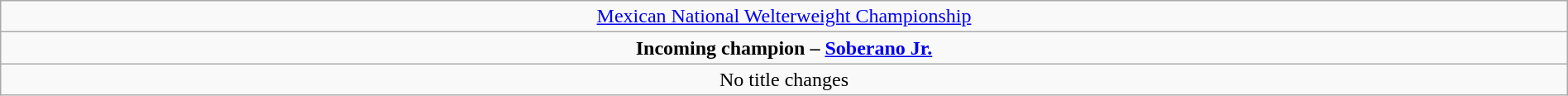<table class="wikitable" style="text-align:center; width:100%;">
<tr>
<td colspan="5" style="text-align: center;"><a href='#'>Mexican National Welterweight Championship</a></td>
</tr>
<tr>
<td colspan="5" style="text-align: center;"><strong>Incoming champion – <a href='#'>Soberano Jr.</a></strong></td>
</tr>
<tr>
<td colspan="5">No title changes</td>
</tr>
</table>
